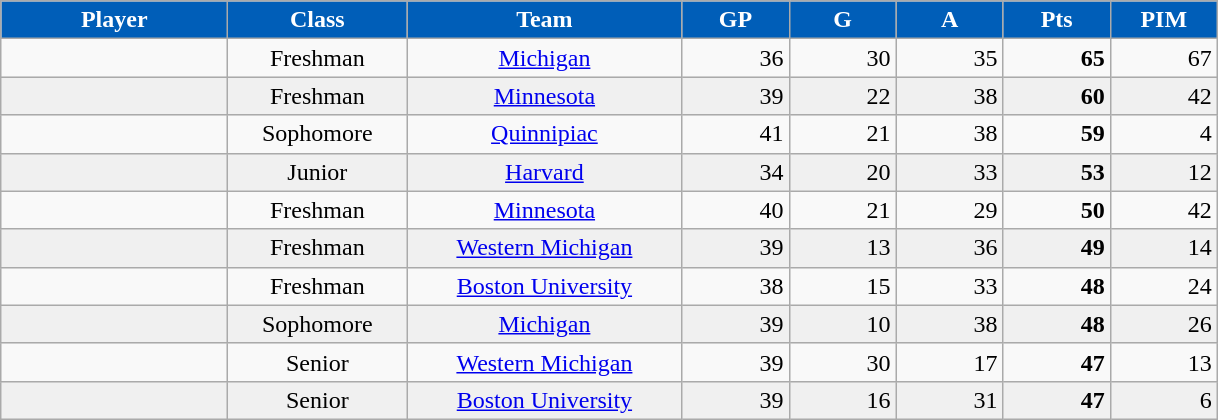<table class="wikitable sortable">
<tr>
<th style="color:white; background-color:#005EB8; width: 9em;">Player</th>
<th style="color:white; background-color:#005EB8; width: 7em;">Class</th>
<th style="color:white; background-color:#005EB8; width: 11em;">Team</th>
<th style="color:white; background-color:#005EB8; width: 4em;">GP</th>
<th style="color:white; background-color:#005EB8; width: 4em;">G</th>
<th style="color:white; background-color:#005EB8; width: 4em;">A</th>
<th style="color:white; background-color:#005EB8; width: 4em;">Pts</th>
<th style="color:white; background-color:#005EB8; width: 4em;">PIM</th>
</tr>
<tr align=right>
<td align=left></td>
<td align=center>Freshman</td>
<td align=center><a href='#'>Michigan</a></td>
<td>36</td>
<td>30</td>
<td>35</td>
<td><strong>65</strong></td>
<td>67</td>
</tr>
<tr align=right bgcolor=f0f0f0>
<td align=left></td>
<td align=center>Freshman</td>
<td align=center><a href='#'>Minnesota</a></td>
<td>39</td>
<td>22</td>
<td>38</td>
<td><strong>60</strong></td>
<td>42</td>
</tr>
<tr align=right>
<td align=left></td>
<td align=center>Sophomore</td>
<td align=center><a href='#'>Quinnipiac</a></td>
<td>41</td>
<td>21</td>
<td>38</td>
<td><strong>59</strong></td>
<td>4</td>
</tr>
<tr align=right bgcolor=f0f0f0>
<td align=left></td>
<td align=center>Junior</td>
<td align=center><a href='#'>Harvard</a></td>
<td>34</td>
<td>20</td>
<td>33</td>
<td><strong>53</strong></td>
<td>12</td>
</tr>
<tr align=right>
<td align=left></td>
<td align=center>Freshman</td>
<td align=center><a href='#'>Minnesota</a></td>
<td>40</td>
<td>21</td>
<td>29</td>
<td><strong>50</strong></td>
<td>42</td>
</tr>
<tr align=right bgcolor=f0f0f0>
<td align=left></td>
<td align=center>Freshman</td>
<td align=center><a href='#'>Western Michigan</a></td>
<td>39</td>
<td>13</td>
<td>36</td>
<td><strong>49</strong></td>
<td>14</td>
</tr>
<tr align=right>
<td align=left></td>
<td align=center>Freshman</td>
<td align=center><a href='#'>Boston University</a></td>
<td>38</td>
<td>15</td>
<td>33</td>
<td><strong>48</strong></td>
<td>24</td>
</tr>
<tr align=right bgcolor=f0f0f0>
<td align=left></td>
<td align=center>Sophomore</td>
<td align=center><a href='#'>Michigan</a></td>
<td>39</td>
<td>10</td>
<td>38</td>
<td><strong>48</strong></td>
<td>26</td>
</tr>
<tr align=right>
<td align=left></td>
<td align=center>Senior</td>
<td align=center><a href='#'>Western Michigan</a></td>
<td>39</td>
<td>30</td>
<td>17</td>
<td><strong>47</strong></td>
<td>13</td>
</tr>
<tr align=right bgcolor=f0f0f0>
<td align=left></td>
<td align=center>Senior</td>
<td align=center><a href='#'>Boston University</a></td>
<td>39</td>
<td>16</td>
<td>31</td>
<td><strong>47</strong></td>
<td>6</td>
</tr>
</table>
